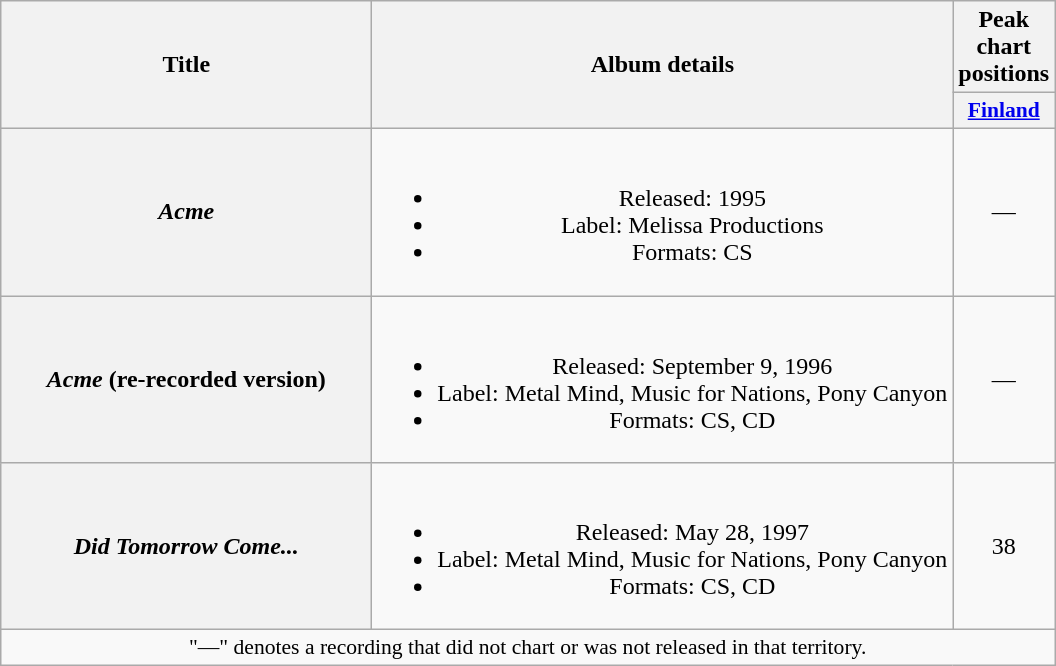<table class="wikitable plainrowheaders" style="text-align:center;">
<tr>
<th scope="col" rowspan="2" style="width:15em;">Title</th>
<th scope="col" rowspan="2">Album details</th>
<th scope="col">Peak chart positions</th>
</tr>
<tr>
<th scope="col" style="width:3em;font-size:90%;"><a href='#'>Finland</a></th>
</tr>
<tr>
<th scope="row"><em>Acme</em></th>
<td><br><ul><li>Released: 1995</li><li>Label: Melissa Productions</li><li>Formats: CS</li></ul></td>
<td>—</td>
</tr>
<tr>
<th scope="row"><em>Acme</em> (re-recorded version)</th>
<td><br><ul><li>Released: September 9, 1996</li><li>Label: Metal Mind, Music for Nations, Pony Canyon</li><li>Formats: CS, CD</li></ul></td>
<td>—</td>
</tr>
<tr>
<th scope="row"><em>Did Tomorrow Come...</em></th>
<td><br><ul><li>Released: May 28, 1997</li><li>Label: Metal Mind, Music for Nations, Pony Canyon</li><li>Formats: CS, CD</li></ul></td>
<td>38</td>
</tr>
<tr>
<td colspan="10" style="font-size:90%">"—" denotes a recording that did not chart or was not released in that territory.</td>
</tr>
</table>
